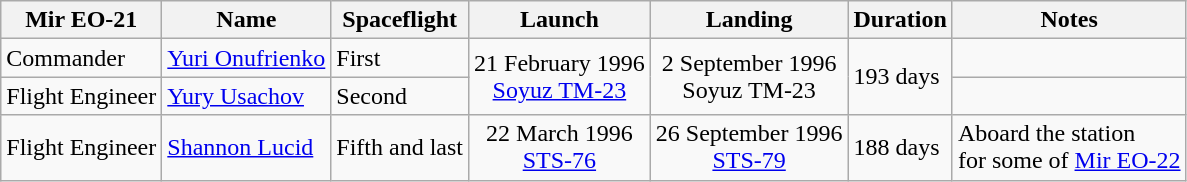<table class="wikitable">
<tr>
<th>Mir EO-21</th>
<th>Name</th>
<th>Spaceflight</th>
<th>Launch</th>
<th>Landing</th>
<th>Duration</th>
<th>Notes</th>
</tr>
<tr>
<td>Commander</td>
<td> <a href='#'>Yuri Onufrienko</a></td>
<td>First</td>
<td style="text-align:center;" rowspan="2">21 February 1996 <br> <a href='#'>Soyuz TM-23</a></td>
<td style="text-align:center;" rowspan="2">2 September 1996 <br> Soyuz TM-23</td>
<td rowspan="2">193 days</td>
<td></td>
</tr>
<tr>
<td>Flight Engineer</td>
<td> <a href='#'>Yury Usachov</a></td>
<td>Second</td>
<td></td>
</tr>
<tr>
<td>Flight Engineer</td>
<td> <a href='#'>Shannon Lucid</a></td>
<td>Fifth and last</td>
<td style="text-align:center;">22 March 1996 <br> <a href='#'>STS-76</a></td>
<td style="text-align:center;">26 September 1996 <br> <a href='#'>STS-79</a></td>
<td>188 days</td>
<td>Aboard the station <br> for some of <a href='#'>Mir EO-22</a></td>
</tr>
</table>
